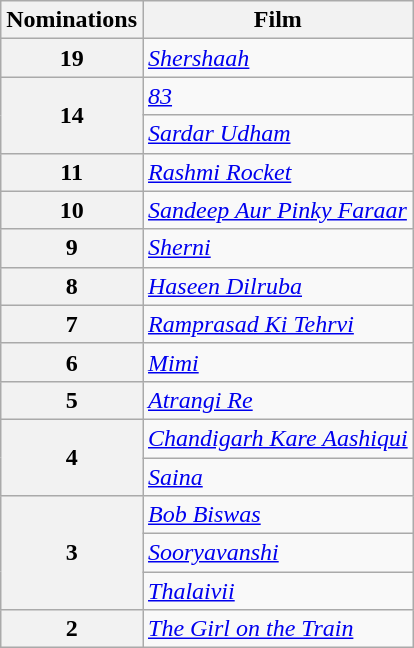<table class="wikitable" style="display:inline-table;">
<tr>
<th>Nominations</th>
<th>Film</th>
</tr>
<tr>
<th>19</th>
<td><em><a href='#'>Shershaah</a></em></td>
</tr>
<tr>
<th rowspan="2">14</th>
<td><em><a href='#'>83</a></em></td>
</tr>
<tr>
<td><em><a href='#'>Sardar Udham</a></em></td>
</tr>
<tr>
<th>11</th>
<td><em><a href='#'>Rashmi Rocket</a></em></td>
</tr>
<tr>
<th>10</th>
<td><em><a href='#'>Sandeep Aur Pinky Faraar</a></em></td>
</tr>
<tr>
<th>9</th>
<td><em><a href='#'>Sherni</a></em></td>
</tr>
<tr>
<th>8</th>
<td><em><a href='#'>Haseen Dilruba</a></em></td>
</tr>
<tr>
<th>7</th>
<td><em><a href='#'>Ramprasad Ki Tehrvi</a></em></td>
</tr>
<tr>
<th>6</th>
<td><em><a href='#'>Mimi</a></em></td>
</tr>
<tr>
<th>5</th>
<td><em><a href='#'>Atrangi Re</a></em></td>
</tr>
<tr>
<th rowspan="2">4</th>
<td><em><a href='#'>Chandigarh Kare Aashiqui</a></em></td>
</tr>
<tr>
<td><em><a href='#'>Saina</a></em></td>
</tr>
<tr>
<th rowspan="3">3</th>
<td><em><a href='#'>Bob Biswas</a></em></td>
</tr>
<tr>
<td><em><a href='#'>Sooryavanshi</a></em></td>
</tr>
<tr>
<td><em><a href='#'>Thalaivii</a></em></td>
</tr>
<tr>
<th>2</th>
<td><em><a href='#'>The Girl on the Train</a></em></td>
</tr>
</table>
